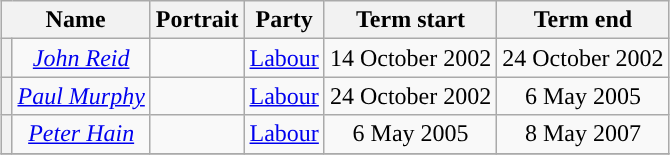<table class="wikitable" style="margin: 1em auto 1em auto; text-align: center;">
<tr>
<th colspan=2>Name</th>
<th>Portrait</th>
<th>Party</th>
<th>Term start</th>
<th>Term end</th>
</tr>
<tr>
<th style="background-color: "></th>
<td><em><a href='#'>John Reid</a></em></td>
<td></td>
<td><a href='#'>Labour</a></td>
<td>14 October 2002</td>
<td>24 October 2002</td>
</tr>
<tr>
<th style="background-color: "></th>
<td><em><a href='#'>Paul Murphy</a></em></td>
<td></td>
<td><a href='#'>Labour</a></td>
<td>24 October 2002</td>
<td>6 May 2005</td>
</tr>
<tr>
<th style="background-color: "></th>
<td><em><a href='#'>Peter Hain</a></em></td>
<td></td>
<td><a href='#'>Labour</a></td>
<td>6 May 2005</td>
<td>8 May 2007</td>
</tr>
<tr>
</tr>
</table>
